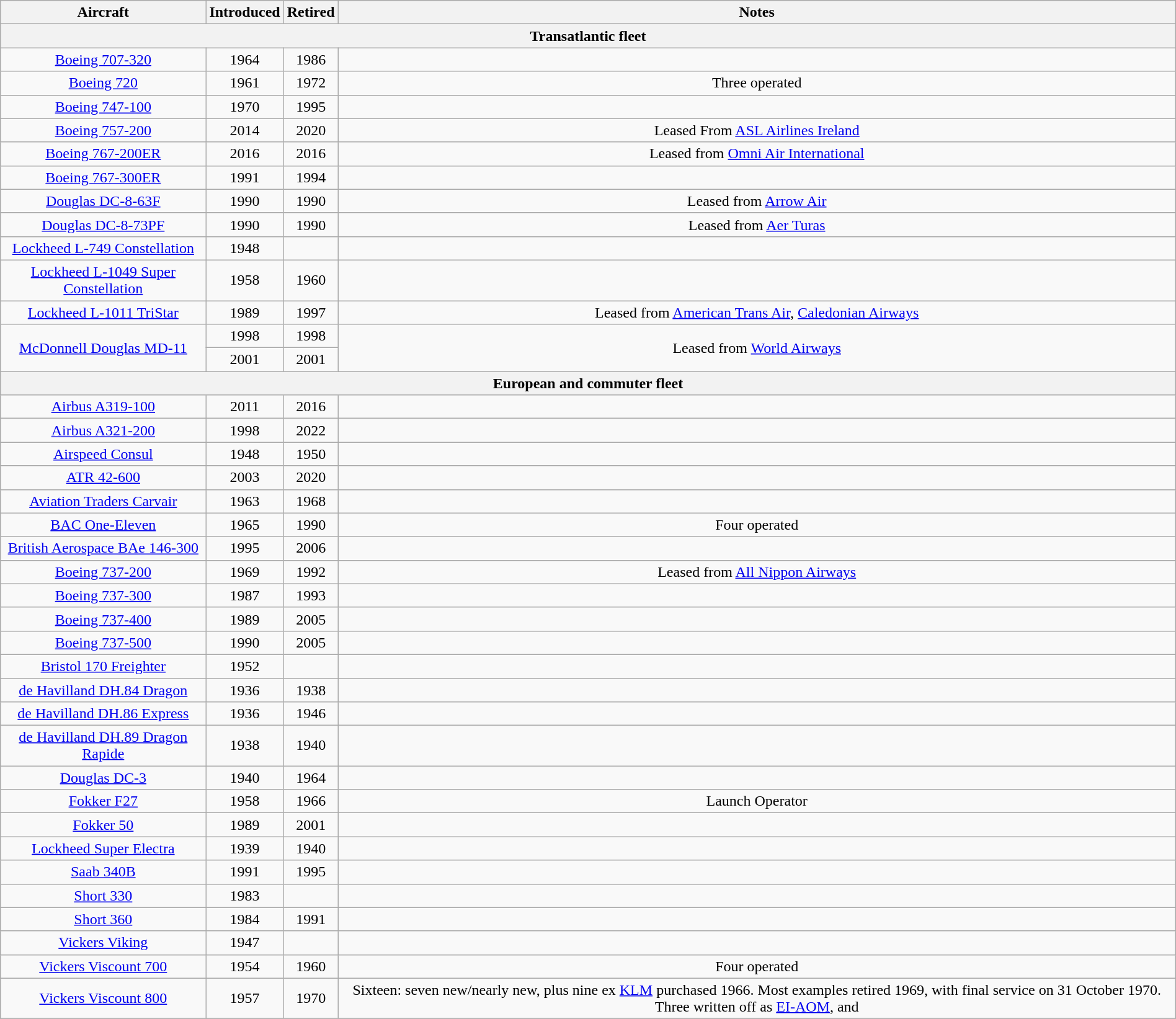<table class="wikitable" style="border-collapse:collapse; margin: 1em auto; text-align:center">
<tr>
<th>Aircraft</th>
<th>Introduced</th>
<th>Retired</th>
<th>Notes</th>
</tr>
<tr>
<th colspan="4">Transatlantic fleet</th>
</tr>
<tr>
<td><a href='#'>Boeing 707-320</a></td>
<td>1964</td>
<td>1986</td>
<td></td>
</tr>
<tr>
<td><a href='#'>Boeing 720</a></td>
<td>1961</td>
<td>1972</td>
<td>Three operated</td>
</tr>
<tr>
<td><a href='#'>Boeing 747-100</a></td>
<td>1970</td>
<td>1995</td>
<td></td>
</tr>
<tr>
<td><a href='#'>Boeing 757-200</a></td>
<td>2014</td>
<td>2020</td>
<td>Leased From <a href='#'>ASL Airlines Ireland</a></td>
</tr>
<tr>
<td><a href='#'>Boeing 767-200ER</a></td>
<td>2016</td>
<td>2016</td>
<td>Leased from <a href='#'>Omni Air International</a></td>
</tr>
<tr>
<td><a href='#'>Boeing 767-300ER</a></td>
<td>1991</td>
<td>1994</td>
<td></td>
</tr>
<tr>
<td><a href='#'>Douglas DC-8-63F</a></td>
<td>1990</td>
<td>1990</td>
<td>Leased from <a href='#'>Arrow Air</a></td>
</tr>
<tr>
<td><a href='#'>Douglas DC-8-73PF</a></td>
<td>1990</td>
<td>1990</td>
<td>Leased from <a href='#'>Aer Turas</a></td>
</tr>
<tr>
<td><a href='#'>Lockheed L-749 Constellation</a></td>
<td>1948</td>
<td></td>
<td></td>
</tr>
<tr>
<td><a href='#'>Lockheed L-1049 Super Constellation</a></td>
<td>1958</td>
<td>1960</td>
<td></td>
</tr>
<tr>
<td><a href='#'>Lockheed L-1011 TriStar</a></td>
<td>1989</td>
<td>1997</td>
<td>Leased from <a href='#'>American Trans Air</a>, <a href='#'>Caledonian Airways</a></td>
</tr>
<tr>
<td rowspan="2"><a href='#'>McDonnell Douglas MD-11</a></td>
<td>1998</td>
<td>1998</td>
<td rowspan="2">Leased from <a href='#'>World Airways</a></td>
</tr>
<tr>
<td>2001</td>
<td>2001</td>
</tr>
<tr>
<th colspan="4">European and commuter fleet</th>
</tr>
<tr>
<td><a href='#'>Airbus A319-100</a></td>
<td>2011</td>
<td>2016</td>
<td></td>
</tr>
<tr>
<td><a href='#'>Airbus A321-200</a></td>
<td>1998</td>
<td>2022</td>
<td></td>
</tr>
<tr>
<td><a href='#'>Airspeed Consul</a></td>
<td>1948</td>
<td>1950</td>
<td></td>
</tr>
<tr>
<td><a href='#'>ATR 42-600</a></td>
<td>2003</td>
<td>2020</td>
<td></td>
</tr>
<tr>
<td><a href='#'>Aviation Traders Carvair</a></td>
<td>1963</td>
<td>1968</td>
<td></td>
</tr>
<tr>
<td><a href='#'>BAC One-Eleven</a></td>
<td>1965</td>
<td>1990</td>
<td>Four operated</td>
</tr>
<tr>
<td><a href='#'>British Aerospace BAe 146-300</a></td>
<td>1995</td>
<td>2006</td>
<td></td>
</tr>
<tr>
<td><a href='#'>Boeing 737-200</a></td>
<td>1969</td>
<td>1992</td>
<td>Leased from <a href='#'>All Nippon Airways</a></td>
</tr>
<tr>
<td><a href='#'>Boeing 737-300</a></td>
<td>1987</td>
<td>1993</td>
<td></td>
</tr>
<tr>
<td><a href='#'>Boeing 737-400</a></td>
<td>1989</td>
<td>2005</td>
<td></td>
</tr>
<tr>
<td><a href='#'>Boeing 737-500</a></td>
<td>1990</td>
<td>2005</td>
<td></td>
</tr>
<tr>
<td><a href='#'>Bristol 170 Freighter</a></td>
<td>1952</td>
<td></td>
<td></td>
</tr>
<tr>
<td><a href='#'>de Havilland DH.84 Dragon</a></td>
<td>1936</td>
<td>1938</td>
<td></td>
</tr>
<tr>
<td><a href='#'>de Havilland DH.86 Express</a></td>
<td>1936</td>
<td>1946</td>
<td></td>
</tr>
<tr>
<td><a href='#'>de Havilland DH.89 Dragon Rapide</a></td>
<td>1938</td>
<td>1940</td>
<td></td>
</tr>
<tr>
<td><a href='#'>Douglas DC-3</a></td>
<td>1940</td>
<td>1964</td>
<td></td>
</tr>
<tr>
<td><a href='#'>Fokker F27</a></td>
<td>1958</td>
<td>1966</td>
<td>Launch Operator</td>
</tr>
<tr>
<td><a href='#'>Fokker 50</a></td>
<td>1989</td>
<td>2001</td>
<td></td>
</tr>
<tr>
<td><a href='#'>Lockheed Super Electra</a></td>
<td>1939</td>
<td>1940</td>
<td></td>
</tr>
<tr>
<td><a href='#'>Saab 340B</a></td>
<td>1991</td>
<td>1995</td>
<td></td>
</tr>
<tr>
<td><a href='#'>Short 330</a></td>
<td>1983</td>
<td></td>
<td></td>
</tr>
<tr>
<td><a href='#'>Short 360</a></td>
<td>1984</td>
<td>1991</td>
<td></td>
</tr>
<tr>
<td><a href='#'>Vickers Viking</a></td>
<td>1947</td>
<td></td>
<td></td>
</tr>
<tr>
<td><a href='#'>Vickers Viscount 700</a></td>
<td>1954</td>
<td>1960</td>
<td>Four operated</td>
</tr>
<tr>
<td><a href='#'>Vickers Viscount 800</a></td>
<td>1957</td>
<td>1970</td>
<td>Sixteen: seven new/nearly new, plus nine ex <a href='#'>KLM</a> purchased 1966. Most examples retired 1969, with final service on 31 October 1970. Three written off as <a href='#'>EI-AOM</a>,  and </td>
</tr>
<tr>
</tr>
</table>
